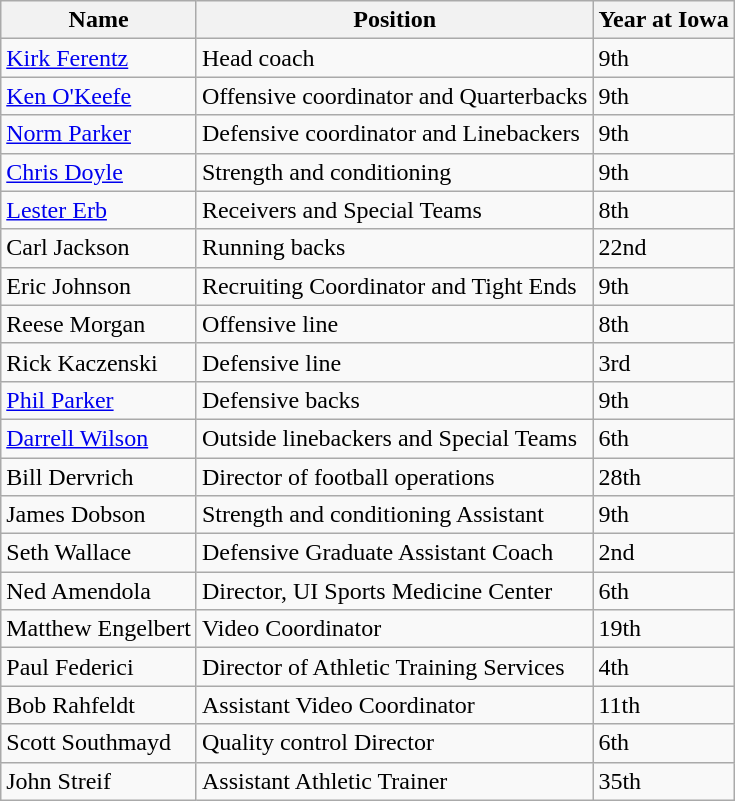<table class="wikitable">
<tr>
<th>Name</th>
<th>Position</th>
<th>Year at Iowa</th>
</tr>
<tr>
<td><a href='#'>Kirk Ferentz</a></td>
<td>Head coach</td>
<td>9th</td>
</tr>
<tr>
<td><a href='#'>Ken O'Keefe</a></td>
<td>Offensive coordinator and Quarterbacks</td>
<td>9th</td>
</tr>
<tr>
<td><a href='#'>Norm Parker</a></td>
<td>Defensive coordinator and Linebackers</td>
<td>9th</td>
</tr>
<tr>
<td><a href='#'>Chris Doyle</a></td>
<td>Strength and conditioning</td>
<td>9th</td>
</tr>
<tr>
<td><a href='#'>Lester Erb</a></td>
<td>Receivers and Special Teams</td>
<td>8th</td>
</tr>
<tr>
<td>Carl Jackson</td>
<td>Running backs</td>
<td>22nd</td>
</tr>
<tr>
<td>Eric Johnson</td>
<td>Recruiting Coordinator and Tight Ends</td>
<td>9th</td>
</tr>
<tr>
<td>Reese Morgan</td>
<td>Offensive line</td>
<td>8th</td>
</tr>
<tr>
<td>Rick Kaczenski</td>
<td>Defensive line</td>
<td>3rd</td>
</tr>
<tr>
<td><a href='#'>Phil Parker</a></td>
<td>Defensive backs</td>
<td>9th</td>
</tr>
<tr>
<td><a href='#'>Darrell Wilson</a></td>
<td>Outside linebackers and Special Teams</td>
<td>6th</td>
</tr>
<tr>
<td>Bill Dervrich</td>
<td>Director of football operations</td>
<td>28th</td>
</tr>
<tr>
<td>James Dobson</td>
<td>Strength and conditioning Assistant</td>
<td>9th</td>
</tr>
<tr>
<td>Seth Wallace</td>
<td>Defensive Graduate Assistant Coach</td>
<td>2nd</td>
</tr>
<tr>
<td>Ned Amendola</td>
<td>Director, UI Sports Medicine Center</td>
<td>6th</td>
</tr>
<tr>
<td>Matthew Engelbert</td>
<td>Video Coordinator</td>
<td>19th</td>
</tr>
<tr>
<td>Paul Federici</td>
<td>Director of Athletic Training Services</td>
<td>4th</td>
</tr>
<tr>
<td>Bob Rahfeldt</td>
<td>Assistant Video Coordinator</td>
<td>11th</td>
</tr>
<tr>
<td>Scott Southmayd</td>
<td>Quality control Director</td>
<td>6th</td>
</tr>
<tr>
<td>John Streif</td>
<td>Assistant Athletic Trainer</td>
<td>35th</td>
</tr>
</table>
